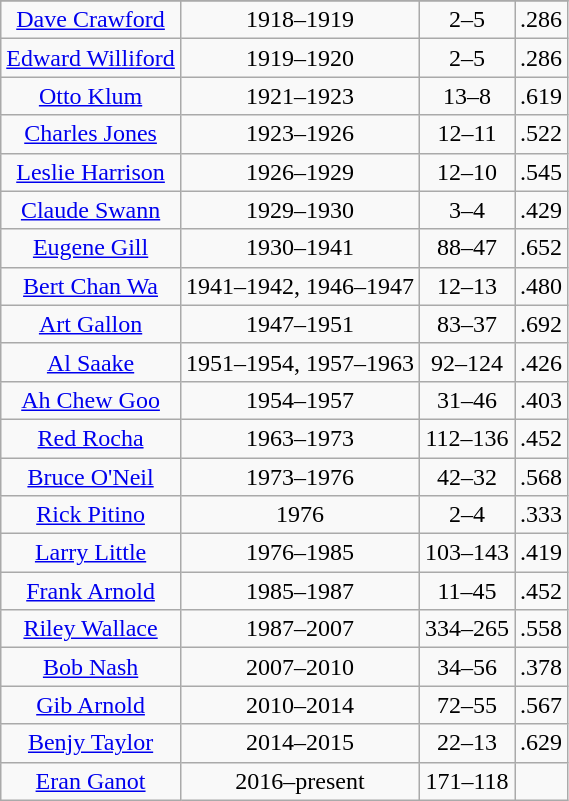<table class="wikitable" style="text-align:center">
<tr>
</tr>
<tr align="center">
<td><a href='#'>Dave Crawford</a></td>
<td>1918–1919</td>
<td>2–5</td>
<td>.286</td>
</tr>
<tr>
<td><a href='#'>Edward Williford</a></td>
<td>1919–1920</td>
<td>2–5</td>
<td>.286</td>
</tr>
<tr>
<td><a href='#'>Otto Klum</a></td>
<td>1921–1923</td>
<td>13–8</td>
<td>.619</td>
</tr>
<tr>
<td><a href='#'>Charles Jones</a></td>
<td>1923–1926</td>
<td>12–11</td>
<td>.522</td>
</tr>
<tr>
<td><a href='#'>Leslie Harrison</a></td>
<td>1926–1929</td>
<td>12–10</td>
<td>.545</td>
</tr>
<tr>
<td><a href='#'>Claude Swann</a></td>
<td>1929–1930</td>
<td>3–4</td>
<td>.429</td>
</tr>
<tr>
<td><a href='#'>Eugene Gill</a></td>
<td>1930–1941</td>
<td>88–47</td>
<td>.652</td>
</tr>
<tr>
<td><a href='#'>Bert Chan Wa</a></td>
<td>1941–1942, 1946–1947</td>
<td>12–13</td>
<td>.480</td>
</tr>
<tr>
<td><a href='#'>Art Gallon</a></td>
<td>1947–1951</td>
<td>83–37</td>
<td>.692</td>
</tr>
<tr>
<td><a href='#'>Al Saake</a></td>
<td>1951–1954, 1957–1963</td>
<td>92–124</td>
<td>.426</td>
</tr>
<tr>
<td><a href='#'>Ah Chew Goo</a></td>
<td>1954–1957</td>
<td>31–46</td>
<td>.403</td>
</tr>
<tr>
<td><a href='#'>Red Rocha</a></td>
<td>1963–1973</td>
<td>112–136</td>
<td>.452</td>
</tr>
<tr>
<td><a href='#'>Bruce O'Neil</a></td>
<td>1973–1976</td>
<td>42–32</td>
<td>.568</td>
</tr>
<tr>
<td><a href='#'>Rick Pitino</a></td>
<td>1976</td>
<td>2–4</td>
<td>.333</td>
</tr>
<tr>
<td><a href='#'>Larry Little</a></td>
<td>1976–1985</td>
<td>103–143</td>
<td>.419</td>
</tr>
<tr>
<td><a href='#'>Frank Arnold</a></td>
<td>1985–1987</td>
<td>11–45</td>
<td>.452</td>
</tr>
<tr>
<td><a href='#'>Riley Wallace</a></td>
<td>1987–2007</td>
<td>334–265</td>
<td>.558</td>
</tr>
<tr>
<td><a href='#'>Bob Nash</a></td>
<td>2007–2010</td>
<td>34–56</td>
<td>.378</td>
</tr>
<tr>
<td><a href='#'>Gib Arnold</a></td>
<td>2010–2014</td>
<td>72–55</td>
<td>.567</td>
</tr>
<tr>
<td><a href='#'>Benjy Taylor</a></td>
<td>2014–2015</td>
<td>22–13</td>
<td>.629</td>
</tr>
<tr>
<td><a href='#'>Eran Ganot</a></td>
<td>2016–present</td>
<td>171–118</td>
<td></td>
</tr>
</table>
